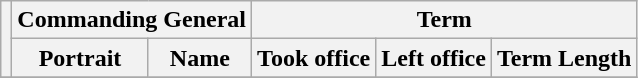<table class="wikitable sortable">
<tr>
<th rowspan=2></th>
<th colspan=2>Commanding General</th>
<th colspan=3>Term</th>
</tr>
<tr>
<th>Portrait</th>
<th>Name</th>
<th>Took office</th>
<th>Left office</th>
<th>Term Length</th>
</tr>
<tr>
</tr>
</table>
